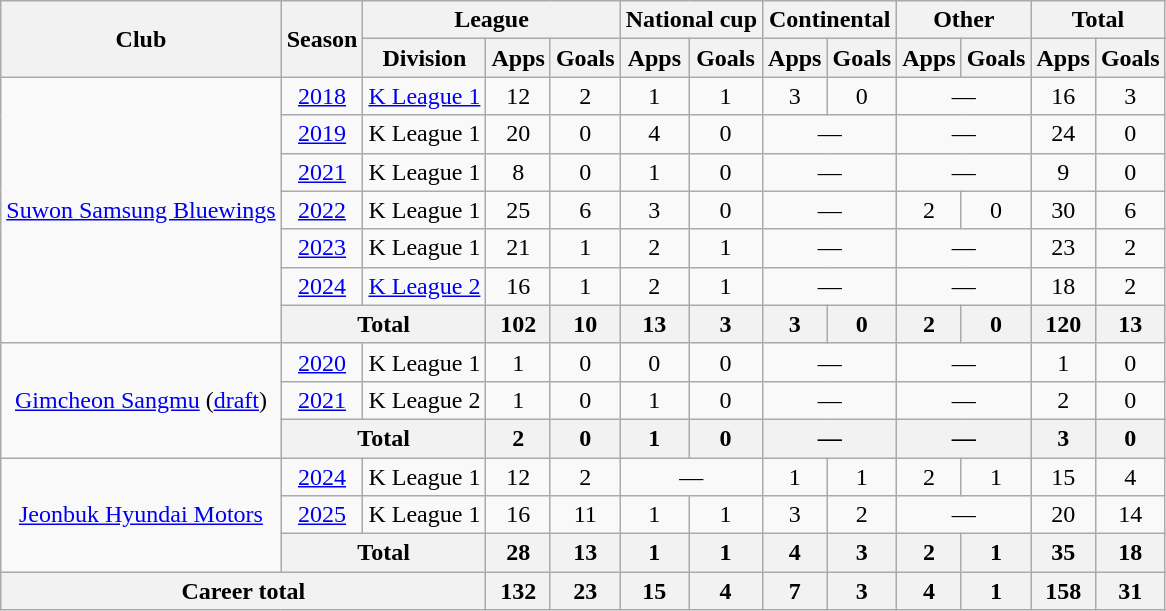<table class="wikitable" style="text-align:center">
<tr>
<th rowspan="2">Club</th>
<th rowspan="2">Season</th>
<th colspan="3">League</th>
<th colspan="2">National cup</th>
<th colspan="2">Continental</th>
<th colspan="2">Other</th>
<th colspan="2">Total</th>
</tr>
<tr>
<th>Division</th>
<th>Apps</th>
<th>Goals</th>
<th>Apps</th>
<th>Goals</th>
<th>Apps</th>
<th>Goals</th>
<th>Apps</th>
<th>Goals</th>
<th>Apps</th>
<th>Goals</th>
</tr>
<tr>
<td rowspan="7"><a href='#'>Suwon Samsung Bluewings</a></td>
<td><a href='#'>2018</a></td>
<td><a href='#'>K League 1</a></td>
<td>12</td>
<td>2</td>
<td>1</td>
<td>1</td>
<td>3</td>
<td>0</td>
<td colspan="2">—</td>
<td>16</td>
<td>3</td>
</tr>
<tr>
<td><a href='#'>2019</a></td>
<td>K League 1</td>
<td>20</td>
<td>0</td>
<td>4</td>
<td>0</td>
<td colspan="2">—</td>
<td colspan="2">—</td>
<td>24</td>
<td>0</td>
</tr>
<tr>
<td><a href='#'>2021</a></td>
<td>K League 1</td>
<td>8</td>
<td>0</td>
<td>1</td>
<td>0</td>
<td colspan="2">—</td>
<td colspan="2">—</td>
<td>9</td>
<td>0</td>
</tr>
<tr>
<td><a href='#'>2022</a></td>
<td>K League 1</td>
<td>25</td>
<td>6</td>
<td>3</td>
<td>0</td>
<td colspan="2">—</td>
<td>2</td>
<td>0</td>
<td>30</td>
<td>6</td>
</tr>
<tr>
<td><a href='#'>2023</a></td>
<td>K League 1</td>
<td>21</td>
<td>1</td>
<td>2</td>
<td>1</td>
<td colspan="2">—</td>
<td colspan="2">—</td>
<td>23</td>
<td>2</td>
</tr>
<tr>
<td><a href='#'>2024</a></td>
<td><a href='#'>K League 2</a></td>
<td>16</td>
<td>1</td>
<td>2</td>
<td>1</td>
<td colspan="2">—</td>
<td colspan="2">—</td>
<td>18</td>
<td>2</td>
</tr>
<tr>
<th colspan="2">Total</th>
<th>102</th>
<th>10</th>
<th>13</th>
<th>3</th>
<th>3</th>
<th>0</th>
<th>2</th>
<th>0</th>
<th>120</th>
<th>13</th>
</tr>
<tr>
<td rowspan="3"><a href='#'>Gimcheon Sangmu</a> (<a href='#'>draft</a>)</td>
<td><a href='#'>2020</a></td>
<td>K League 1</td>
<td>1</td>
<td>0</td>
<td>0</td>
<td>0</td>
<td colspan="2">—</td>
<td colspan="2">—</td>
<td>1</td>
<td>0</td>
</tr>
<tr>
<td><a href='#'>2021</a></td>
<td>K League 2</td>
<td>1</td>
<td>0</td>
<td>1</td>
<td>0</td>
<td colspan="2">—</td>
<td colspan="2">—</td>
<td>2</td>
<td>0</td>
</tr>
<tr>
<th colspan="2">Total</th>
<th>2</th>
<th>0</th>
<th>1</th>
<th>0</th>
<th colspan="2">—</th>
<th colspan="2">—</th>
<th>3</th>
<th>0</th>
</tr>
<tr>
<td rowspan="3"><a href='#'>Jeonbuk Hyundai Motors</a></td>
<td><a href='#'>2024</a></td>
<td>K League 1</td>
<td>12</td>
<td>2</td>
<td colspan="2">—</td>
<td>1</td>
<td>1</td>
<td>2</td>
<td>1</td>
<td>15</td>
<td>4</td>
</tr>
<tr>
<td><a href='#'>2025</a></td>
<td>K League 1</td>
<td>16</td>
<td>11</td>
<td>1</td>
<td>1</td>
<td>3</td>
<td>2</td>
<td colspan="2">—</td>
<td>20</td>
<td>14</td>
</tr>
<tr>
<th colspan="2">Total</th>
<th>28</th>
<th>13</th>
<th>1</th>
<th>1</th>
<th>4</th>
<th>3</th>
<th>2</th>
<th>1</th>
<th>35</th>
<th>18</th>
</tr>
<tr>
<th colspan="3">Career total</th>
<th>132</th>
<th>23</th>
<th>15</th>
<th>4</th>
<th>7</th>
<th>3</th>
<th>4</th>
<th>1</th>
<th>158</th>
<th>31</th>
</tr>
</table>
